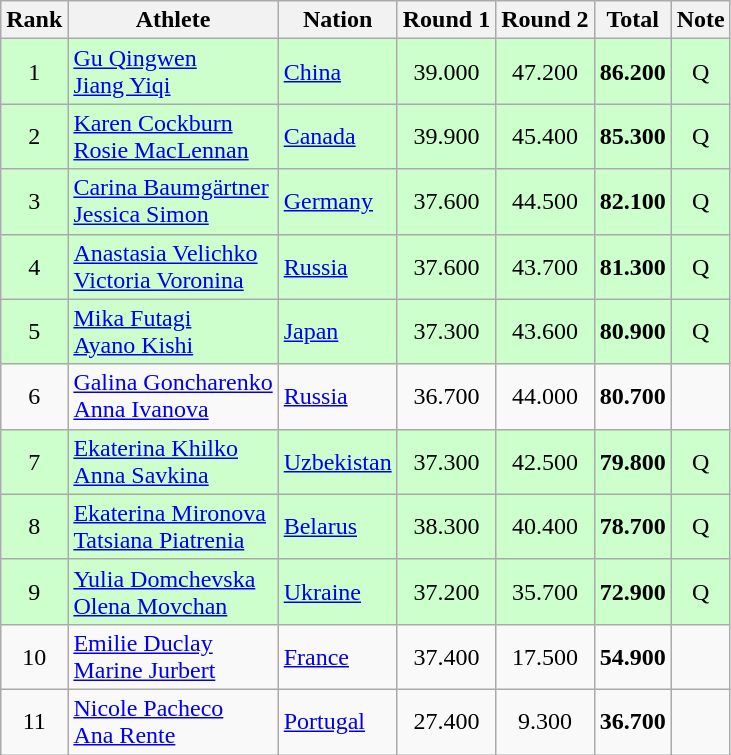<table class="wikitable sortable" style="text-align:center">
<tr>
<th>Rank</th>
<th>Athlete</th>
<th>Nation</th>
<th>Round 1</th>
<th>Round 2</th>
<th>Total</th>
<th>Note</th>
</tr>
<tr bgcolor=ccffcc>
<td>1</td>
<td align=left><a href='#'>Gu Qingwen</a><br><a href='#'>Jiang Yiqi</a></td>
<td align=left> <a href='#'>China</a></td>
<td>39.000</td>
<td>47.200</td>
<td><strong>86.200</strong></td>
<td>Q</td>
</tr>
<tr bgcolor=ccffcc>
<td>2</td>
<td align=left><a href='#'>Karen Cockburn</a><br><a href='#'>Rosie MacLennan</a></td>
<td align=left> <a href='#'>Canada</a></td>
<td>39.900</td>
<td>45.400</td>
<td><strong>85.300</strong></td>
<td>Q</td>
</tr>
<tr bgcolor=ccffcc>
<td>3</td>
<td align=left><a href='#'>Carina Baumgärtner</a><br><a href='#'>Jessica Simon</a></td>
<td align=left> <a href='#'>Germany</a></td>
<td>37.600</td>
<td>44.500</td>
<td><strong>82.100</strong></td>
<td>Q</td>
</tr>
<tr bgcolor=ccffcc>
<td>4</td>
<td align=left><a href='#'>Anastasia Velichko</a><br><a href='#'>Victoria Voronina</a></td>
<td align=left> <a href='#'>Russia</a></td>
<td>37.600</td>
<td>43.700</td>
<td><strong>81.300</strong></td>
<td>Q</td>
</tr>
<tr bgcolor=ccffcc>
<td>5</td>
<td align=left><a href='#'>Mika Futagi</a><br><a href='#'>Ayano Kishi</a></td>
<td align=left> <a href='#'>Japan</a></td>
<td>37.300</td>
<td>43.600</td>
<td><strong>80.900</strong></td>
<td>Q</td>
</tr>
<tr>
<td>6</td>
<td align=left><a href='#'>Galina Goncharenko</a><br><a href='#'>Anna Ivanova</a></td>
<td align=left> <a href='#'>Russia</a></td>
<td>36.700</td>
<td>44.000</td>
<td><strong>80.700</strong></td>
<td></td>
</tr>
<tr bgcolor=ccffcc>
<td>7</td>
<td align=left><a href='#'>Ekaterina Khilko</a><br><a href='#'>Anna Savkina</a></td>
<td align=left> <a href='#'>Uzbekistan</a></td>
<td>37.300</td>
<td>42.500</td>
<td><strong>79.800</strong></td>
<td>Q</td>
</tr>
<tr bgcolor=ccffcc>
<td>8</td>
<td align=left><a href='#'>Ekaterina Mironova</a><br><a href='#'>Tatsiana Piatrenia</a></td>
<td align=left> <a href='#'>Belarus</a></td>
<td>38.300</td>
<td>40.400</td>
<td><strong>78.700</strong></td>
<td>Q</td>
</tr>
<tr bgcolor=ccffcc>
<td>9</td>
<td align=left><a href='#'>Yulia Domchevska</a><br><a href='#'>Olena Movchan</a></td>
<td align=left> <a href='#'>Ukraine</a></td>
<td>37.200</td>
<td>35.700</td>
<td><strong>72.900</strong></td>
<td>Q</td>
</tr>
<tr>
<td>10</td>
<td align=left><a href='#'>Emilie Duclay</a><br><a href='#'>Marine Jurbert</a></td>
<td align=left> <a href='#'>France</a></td>
<td>37.400</td>
<td>17.500</td>
<td><strong>54.900</strong></td>
<td></td>
</tr>
<tr>
<td>11</td>
<td align=left><a href='#'>Nicole Pacheco</a><br><a href='#'>Ana Rente</a></td>
<td align=left> <a href='#'>Portugal</a></td>
<td>27.400</td>
<td>9.300</td>
<td><strong>36.700</strong></td>
<td></td>
</tr>
</table>
